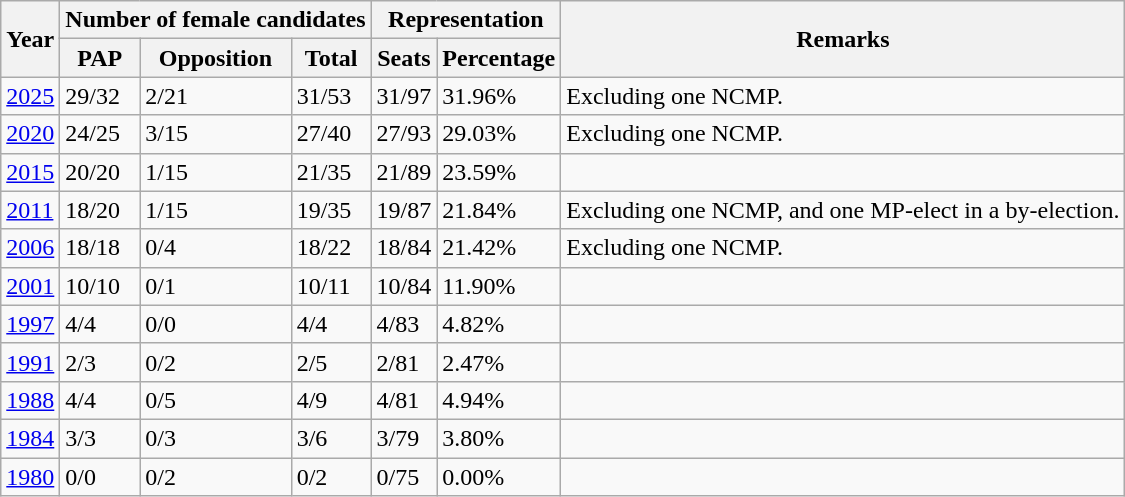<table class="wikitable">
<tr>
<th rowspan=2>Year</th>
<th colspan=3>Number of female candidates</th>
<th colspan=2>Representation</th>
<th rowspan=2>Remarks</th>
</tr>
<tr>
<th>PAP</th>
<th>Opposition</th>
<th>Total</th>
<th>Seats</th>
<th>Percentage</th>
</tr>
<tr>
<td><a href='#'>2025</a></td>
<td>29/32</td>
<td>2/21</td>
<td>31/53</td>
<td>31/97</td>
<td>31.96%</td>
<td>Excluding one NCMP.</td>
</tr>
<tr>
<td><a href='#'>2020</a></td>
<td>24/25</td>
<td>3/15</td>
<td>27/40</td>
<td>27/93</td>
<td>29.03%</td>
<td>Excluding one NCMP.</td>
</tr>
<tr>
<td><a href='#'>2015</a></td>
<td>20/20</td>
<td>1/15</td>
<td>21/35</td>
<td>21/89</td>
<td>23.59%</td>
<td></td>
</tr>
<tr>
<td><a href='#'>2011</a></td>
<td>18/20</td>
<td>1/15</td>
<td>19/35</td>
<td>19/87</td>
<td>21.84%</td>
<td>Excluding one NCMP, and one MP-elect in a by-election.</td>
</tr>
<tr>
<td><a href='#'>2006</a></td>
<td>18/18</td>
<td>0/4</td>
<td>18/22</td>
<td>18/84</td>
<td>21.42%</td>
<td>Excluding one NCMP.</td>
</tr>
<tr>
<td><a href='#'>2001</a></td>
<td>10/10</td>
<td>0/1</td>
<td>10/11</td>
<td>10/84</td>
<td>11.90%</td>
<td></td>
</tr>
<tr>
<td><a href='#'>1997</a></td>
<td>4/4</td>
<td>0/0</td>
<td>4/4</td>
<td>4/83</td>
<td>4.82%</td>
<td></td>
</tr>
<tr>
<td><a href='#'>1991</a></td>
<td>2/3</td>
<td>0/2</td>
<td>2/5</td>
<td>2/81</td>
<td>2.47%</td>
<td></td>
</tr>
<tr>
<td><a href='#'>1988</a></td>
<td>4/4</td>
<td>0/5</td>
<td>4/9</td>
<td>4/81</td>
<td>4.94%</td>
<td></td>
</tr>
<tr>
<td><a href='#'>1984</a></td>
<td>3/3</td>
<td>0/3</td>
<td>3/6</td>
<td>3/79</td>
<td>3.80%</td>
<td></td>
</tr>
<tr>
<td><a href='#'>1980</a></td>
<td>0/0</td>
<td>0/2</td>
<td>0/2</td>
<td>0/75</td>
<td>0.00%</td>
<td></td>
</tr>
</table>
